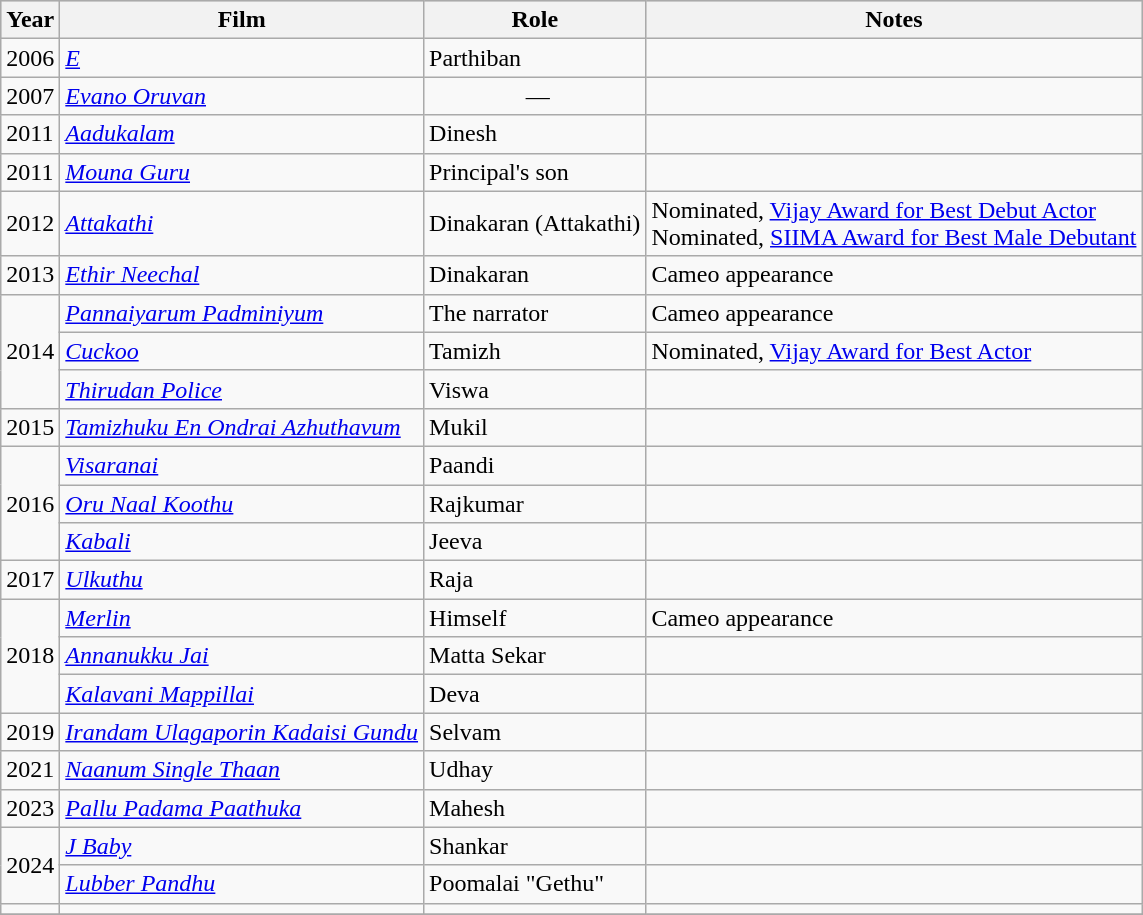<table class="wikitable">
<tr style="background:#ccc; text-align:center;">
<th>Year</th>
<th>Film</th>
<th>Role</th>
<th>Notes</th>
</tr>
<tr>
<td>2006</td>
<td><em><a href='#'>E</a></em></td>
<td>Parthiban</td>
<td></td>
</tr>
<tr>
<td>2007</td>
<td><em><a href='#'>Evano Oruvan</a></em></td>
<td style="text-align:center;"> —</td>
<td></td>
</tr>
<tr>
<td>2011</td>
<td><em><a href='#'>Aadukalam</a></em></td>
<td>Dinesh</td>
<td></td>
</tr>
<tr>
<td>2011</td>
<td><em><a href='#'>Mouna Guru</a></em></td>
<td>Principal's son</td>
<td></td>
</tr>
<tr>
<td>2012</td>
<td><em><a href='#'>Attakathi</a></em></td>
<td>Dinakaran (Attakathi)</td>
<td>Nominated, <a href='#'>Vijay Award for Best Debut Actor</a><br>Nominated,  <a href='#'>SIIMA Award for Best Male Debutant</a></td>
</tr>
<tr>
<td>2013</td>
<td><em><a href='#'>Ethir Neechal</a></em></td>
<td>Dinakaran</td>
<td>Cameo appearance</td>
</tr>
<tr>
<td rowspan="3">2014</td>
<td><em><a href='#'>Pannaiyarum Padminiyum</a></em></td>
<td>The narrator</td>
<td>Cameo appearance</td>
</tr>
<tr>
<td><em><a href='#'>Cuckoo</a></em></td>
<td>Tamizh</td>
<td>Nominated, <a href='#'>Vijay Award for Best Actor</a></td>
</tr>
<tr>
<td><em><a href='#'>Thirudan Police</a></em></td>
<td>Viswa</td>
<td></td>
</tr>
<tr>
<td>2015</td>
<td><em><a href='#'>Tamizhuku En Ondrai Azhuthavum</a></em></td>
<td>Mukil</td>
<td></td>
</tr>
<tr>
<td rowspan="3">2016</td>
<td><em><a href='#'>Visaranai</a></em></td>
<td>Paandi</td>
<td></td>
</tr>
<tr>
<td><em><a href='#'>Oru Naal Koothu</a></em></td>
<td>Rajkumar</td>
<td></td>
</tr>
<tr>
<td><em><a href='#'>Kabali</a></em></td>
<td>Jeeva</td>
<td></td>
</tr>
<tr>
<td>2017</td>
<td><em><a href='#'>Ulkuthu</a></em></td>
<td>Raja</td>
<td></td>
</tr>
<tr>
<td rowspan="3">2018</td>
<td><em><a href='#'>Merlin</a></em></td>
<td>Himself</td>
<td>Cameo appearance</td>
</tr>
<tr>
<td><em><a href='#'>Annanukku Jai</a></em></td>
<td>Matta Sekar</td>
<td></td>
</tr>
<tr>
<td><em><a href='#'>Kalavani Mappillai</a></em></td>
<td>Deva</td>
<td></td>
</tr>
<tr>
<td rowspan="1">2019</td>
<td><em><a href='#'>Irandam Ulagaporin Kadaisi Gundu</a></em></td>
<td>Selvam</td>
<td></td>
</tr>
<tr>
<td rowspan="1">2021</td>
<td><em><a href='#'>Naanum Single Thaan</a></em></td>
<td>Udhay</td>
<td></td>
</tr>
<tr>
<td>2023</td>
<td><em><a href='#'>Pallu Padama Paathuka</a></em></td>
<td>Mahesh</td>
<td></td>
</tr>
<tr>
<td rowspan="2">2024</td>
<td><em><a href='#'>J Baby</a></em></td>
<td>Shankar</td>
<td></td>
</tr>
<tr>
<td><em><a href='#'>Lubber Pandhu</a></em></td>
<td>Poomalai "Gethu"</td>
<td></td>
</tr>
<tr>
<td></td>
<td></td>
<td></td>
<td></td>
</tr>
<tr>
</tr>
</table>
